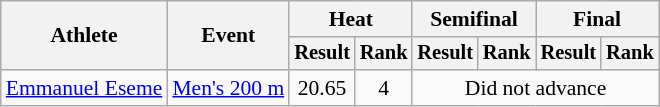<table class="wikitable" style="font-size:90%">
<tr>
<th rowspan="2">Athlete</th>
<th rowspan="2">Event</th>
<th colspan="2">Heat</th>
<th colspan="2">Semifinal</th>
<th colspan="2">Final</th>
</tr>
<tr style="font-size:95%">
<th>Result</th>
<th>Rank</th>
<th>Result</th>
<th>Rank</th>
<th>Result</th>
<th>Rank</th>
</tr>
<tr align=center>
<td align=left><a href='#'>Emmanuel Eseme</a></td>
<td align=left><a href='#'>Men's 200 m</a></td>
<td>20.65</td>
<td>4</td>
<td colspan=4>Did not advance</td>
</tr>
</table>
